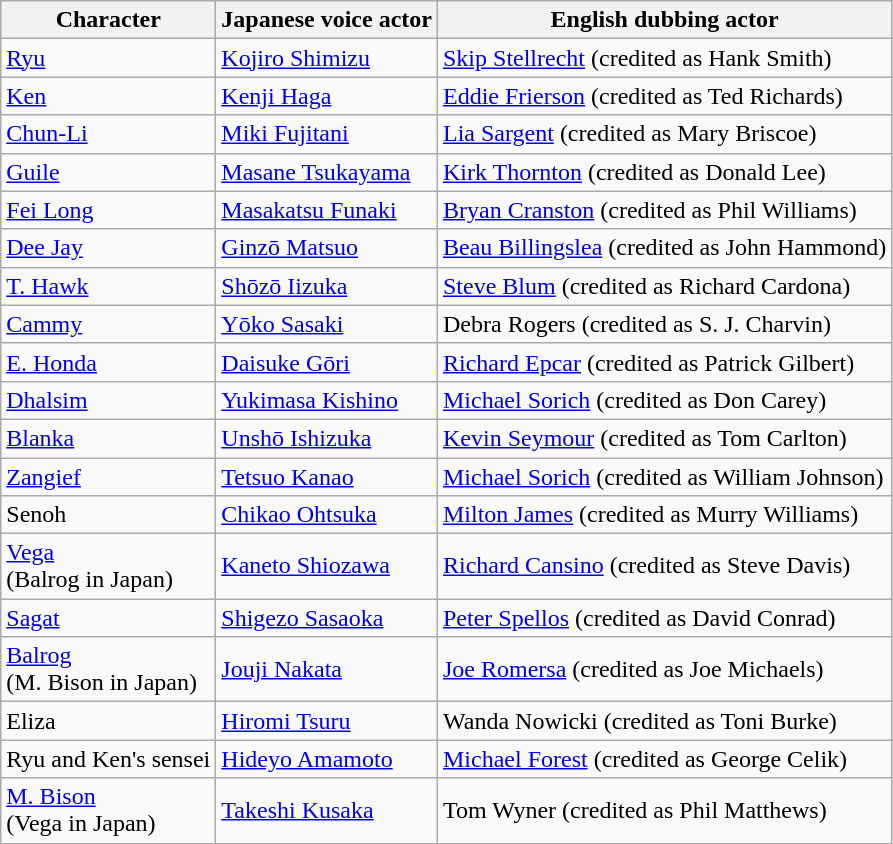<table class="wikitable">
<tr>
<th>Character</th>
<th>Japanese voice actor</th>
<th>English dubbing actor</th>
</tr>
<tr>
<td><a href='#'>Ryu</a></td>
<td><a href='#'>Kojiro Shimizu</a></td>
<td><a href='#'>Skip Stellrecht</a> (credited as Hank Smith)</td>
</tr>
<tr>
<td><a href='#'>Ken</a></td>
<td><a href='#'>Kenji Haga</a></td>
<td><a href='#'>Eddie Frierson</a> (credited as Ted Richards)</td>
</tr>
<tr>
<td><a href='#'>Chun-Li</a></td>
<td><a href='#'>Miki Fujitani</a></td>
<td><a href='#'>Lia Sargent</a> (credited as Mary Briscoe)</td>
</tr>
<tr>
<td><a href='#'>Guile</a></td>
<td><a href='#'>Masane Tsukayama</a></td>
<td><a href='#'>Kirk Thornton</a> (credited as Donald Lee)</td>
</tr>
<tr>
<td><a href='#'>Fei Long</a></td>
<td><a href='#'>Masakatsu Funaki</a></td>
<td><a href='#'>Bryan Cranston</a> (credited as Phil Williams)</td>
</tr>
<tr>
<td><a href='#'>Dee Jay</a></td>
<td><a href='#'>Ginzō Matsuo</a></td>
<td><a href='#'>Beau Billingslea</a> (credited as John Hammond)</td>
</tr>
<tr>
<td><a href='#'>T. Hawk</a></td>
<td><a href='#'>Shōzō Iizuka</a></td>
<td><a href='#'>Steve Blum</a> (credited as Richard Cardona)</td>
</tr>
<tr>
<td><a href='#'>Cammy</a></td>
<td><a href='#'>Yōko Sasaki</a></td>
<td>Debra Rogers (credited as S. J. Charvin)</td>
</tr>
<tr>
<td><a href='#'>E. Honda</a></td>
<td><a href='#'>Daisuke Gōri</a></td>
<td><a href='#'>Richard Epcar</a> (credited as Patrick Gilbert)</td>
</tr>
<tr>
<td><a href='#'>Dhalsim</a></td>
<td><a href='#'>Yukimasa Kishino</a></td>
<td><a href='#'>Michael Sorich</a> (credited as Don Carey)</td>
</tr>
<tr>
<td><a href='#'>Blanka</a></td>
<td><a href='#'>Unshō Ishizuka</a></td>
<td><a href='#'>Kevin Seymour</a> (credited as Tom Carlton)</td>
</tr>
<tr>
<td><a href='#'>Zangief</a></td>
<td><a href='#'>Tetsuo Kanao</a></td>
<td><a href='#'>Michael Sorich</a> (credited as William Johnson)</td>
</tr>
<tr>
<td>Senoh</td>
<td><a href='#'>Chikao Ohtsuka</a></td>
<td><a href='#'>Milton James</a> (credited as Murry Williams)</td>
</tr>
<tr>
<td><a href='#'>Vega</a> <br> (Balrog in Japan)</td>
<td><a href='#'>Kaneto Shiozawa</a></td>
<td><a href='#'>Richard Cansino</a> (credited as Steve Davis)</td>
</tr>
<tr>
<td><a href='#'>Sagat</a></td>
<td><a href='#'>Shigezo Sasaoka</a></td>
<td><a href='#'>Peter Spellos</a> (credited as David Conrad)</td>
</tr>
<tr>
<td><a href='#'>Balrog</a> <br> (M. Bison in Japan)</td>
<td><a href='#'>Jouji Nakata</a></td>
<td><a href='#'>Joe Romersa</a> (credited as Joe Michaels)</td>
</tr>
<tr>
<td>Eliza</td>
<td><a href='#'>Hiromi Tsuru</a></td>
<td>Wanda Nowicki (credited as Toni Burke)</td>
</tr>
<tr>
<td>Ryu and Ken's sensei</td>
<td><a href='#'>Hideyo Amamoto</a></td>
<td><a href='#'>Michael Forest</a> (credited as George Celik)</td>
</tr>
<tr>
<td><a href='#'>M. Bison</a> <br> (Vega in Japan)</td>
<td><a href='#'>Takeshi Kusaka</a></td>
<td>Tom Wyner (credited as Phil Matthews)</td>
</tr>
</table>
